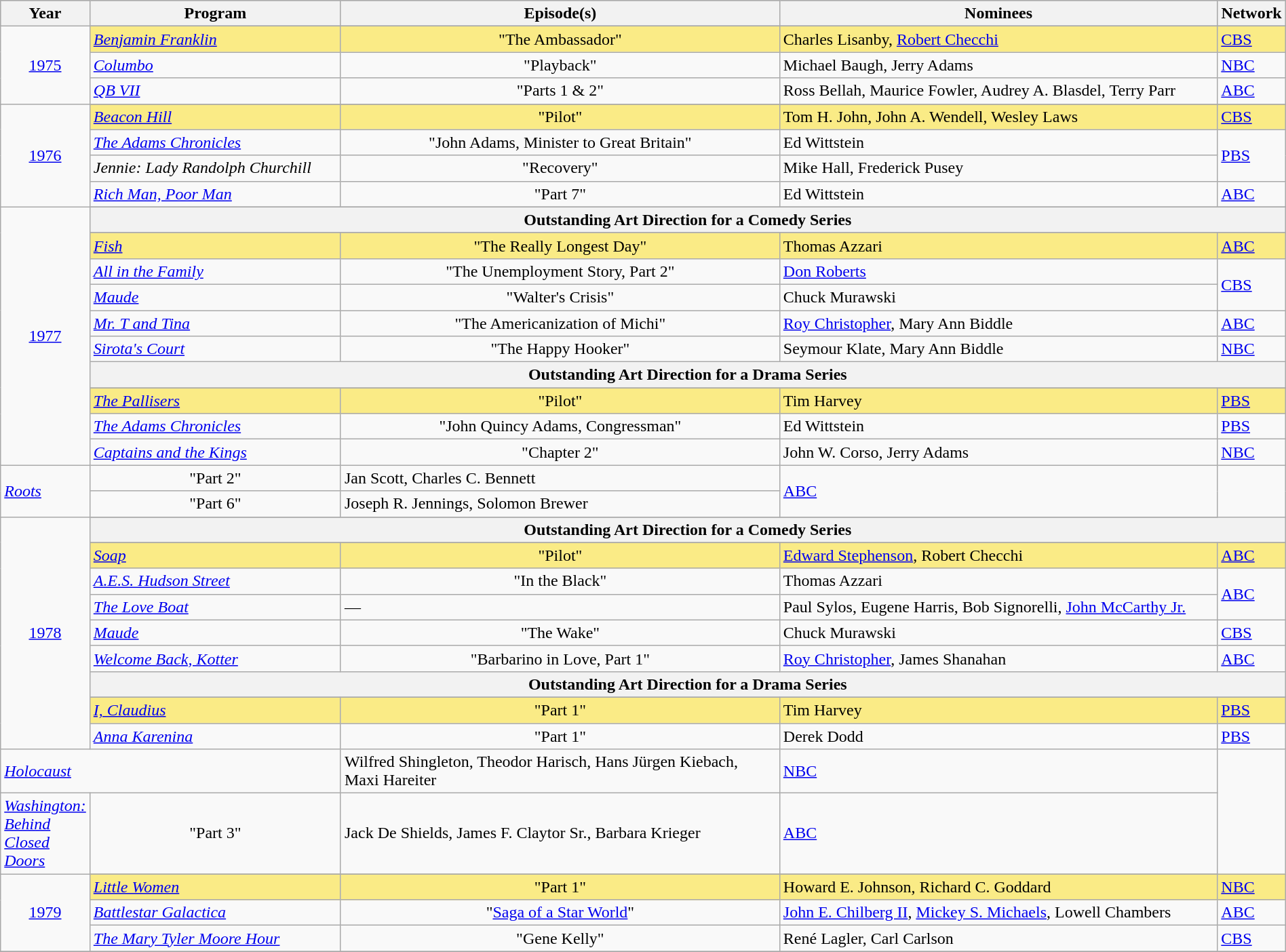<table class="wikitable" style="width:100%">
<tr bgcolor="#bebebe">
<th width="5%">Year</th>
<th width="20%">Program</th>
<th width="35%">Episode(s)</th>
<th width="35%">Nominees</th>
<th width="5%">Network</th>
</tr>
<tr>
<td rowspan=4 style="text-align:center"><a href='#'>1975</a><br></td>
</tr>
<tr style="background:#FAEB86">
<td><em><a href='#'>Benjamin Franklin</a></em></td>
<td align=center>"The Ambassador"</td>
<td>Charles Lisanby, <a href='#'>Robert Checchi</a></td>
<td><a href='#'>CBS</a></td>
</tr>
<tr>
<td><em><a href='#'>Columbo</a></em></td>
<td align=center>"Playback"</td>
<td>Michael Baugh, Jerry Adams</td>
<td><a href='#'>NBC</a></td>
</tr>
<tr>
<td><em><a href='#'>QB VII</a></em></td>
<td align=center>"Parts 1 & 2"</td>
<td>Ross Bellah, Maurice Fowler, Audrey A. Blasdel, Terry Parr</td>
<td><a href='#'>ABC</a></td>
</tr>
<tr>
<td rowspan=5 style="text-align:center"><a href='#'>1976</a><br></td>
</tr>
<tr style="background:#FAEB86">
<td><em><a href='#'>Beacon Hill</a></em></td>
<td align=center>"Pilot"</td>
<td>Tom H. John, John A. Wendell, Wesley Laws</td>
<td><a href='#'>CBS</a></td>
</tr>
<tr>
<td><em><a href='#'>The Adams Chronicles</a></em></td>
<td align=center>"John Adams, Minister to Great Britain"</td>
<td>Ed Wittstein</td>
<td rowspan=2><a href='#'>PBS</a></td>
</tr>
<tr>
<td><em>Jennie: Lady Randolph Churchill</em></td>
<td align=center>"Recovery"</td>
<td>Mike Hall, Frederick Pusey</td>
</tr>
<tr>
<td><em><a href='#'>Rich Man, Poor Man</a></em></td>
<td align=center>"Part 7"</td>
<td>Ed Wittstein</td>
<td><a href='#'>ABC</a></td>
</tr>
<tr>
<td rowspan=13 style="text-align:center"><a href='#'>1977</a></td>
</tr>
<tr>
<th colspan="6">Outstanding Art Direction for a Comedy Series</th>
</tr>
<tr>
</tr>
<tr style="background:#FAEB86">
<td><em><a href='#'>Fish</a></em></td>
<td align=center>"The Really Longest Day"</td>
<td>Thomas Azzari</td>
<td><a href='#'>ABC</a></td>
</tr>
<tr>
<td><em><a href='#'>All in the Family</a></em></td>
<td align=center>"The Unemployment Story, Part 2"</td>
<td><a href='#'>Don Roberts</a></td>
<td rowspan=2><a href='#'>CBS</a></td>
</tr>
<tr>
<td><em><a href='#'>Maude</a></em></td>
<td align=center>"Walter's Crisis"</td>
<td>Chuck Murawski</td>
</tr>
<tr>
<td><em><a href='#'>Mr. T and Tina</a></em></td>
<td align=center>"The Americanization of Michi"</td>
<td><a href='#'>Roy Christopher</a>, Mary Ann Biddle</td>
<td><a href='#'>ABC</a></td>
</tr>
<tr>
<td><em><a href='#'>Sirota's Court</a></em></td>
<td align=center>"The Happy Hooker"</td>
<td>Seymour Klate, Mary Ann Biddle</td>
<td><a href='#'>NBC</a></td>
</tr>
<tr>
<th colspan="6">Outstanding Art Direction for a Drama Series</th>
</tr>
<tr>
</tr>
<tr style="background:#FAEB86">
<td><em><a href='#'>The Pallisers</a></em></td>
<td align=center>"Pilot"</td>
<td>Tim Harvey</td>
<td><a href='#'>PBS</a></td>
</tr>
<tr>
<td><em><a href='#'>The Adams Chronicles</a></em></td>
<td align=center>"John Quincy Adams, Congressman"</td>
<td>Ed Wittstein</td>
<td><a href='#'>PBS</a></td>
</tr>
<tr>
<td><em><a href='#'>Captains and the Kings</a></em></td>
<td align=center>"Chapter 2"</td>
<td>John W. Corso, Jerry Adams</td>
<td><a href='#'>NBC</a></td>
</tr>
<tr>
<td rowspan=2><em><a href='#'>Roots</a></em></td>
<td align=center>"Part 2"</td>
<td>Jan Scott, Charles C. Bennett</td>
<td rowspan=2><a href='#'>ABC</a></td>
</tr>
<tr>
<td align=center>"Part 6"</td>
<td>Joseph R. Jennings, Solomon Brewer</td>
</tr>
<tr>
<td rowspan=12 style="text-align:center"><a href='#'>1978</a></td>
</tr>
<tr>
<th colspan="6">Outstanding Art Direction for a Comedy Series</th>
</tr>
<tr>
</tr>
<tr style="background:#FAEB86">
<td><em><a href='#'>Soap</a></em></td>
<td align=center>"Pilot"</td>
<td><a href='#'>Edward Stephenson</a>, Robert Checchi</td>
<td><a href='#'>ABC</a></td>
</tr>
<tr>
<td><em><a href='#'>A.E.S. Hudson Street</a></em></td>
<td align=center>"In the Black"</td>
<td>Thomas Azzari</td>
<td rowspan=2><a href='#'>ABC</a></td>
</tr>
<tr>
<td><em><a href='#'>The Love Boat</a></em></td>
<td>—</td>
<td>Paul Sylos, Eugene Harris, Bob Signorelli, <a href='#'>John McCarthy Jr.</a></td>
</tr>
<tr>
<td><em><a href='#'>Maude</a></em></td>
<td align=center>"The Wake"</td>
<td>Chuck Murawski</td>
<td><a href='#'>CBS</a></td>
</tr>
<tr>
<td><em><a href='#'>Welcome Back, Kotter</a></em></td>
<td align=center>"Barbarino in Love, Part 1"</td>
<td><a href='#'>Roy Christopher</a>, James Shanahan</td>
<td><a href='#'>ABC</a></td>
</tr>
<tr>
<th colspan="6">Outstanding Art Direction for a Drama Series</th>
</tr>
<tr>
</tr>
<tr style="background:#FAEB86">
<td><em><a href='#'>I, Claudius</a></em></td>
<td align=center>"Part 1"</td>
<td>Tim Harvey</td>
<td><a href='#'>PBS</a></td>
</tr>
<tr>
<td><em><a href='#'>Anna Karenina</a></em></td>
<td align=center>"Part 1"</td>
<td>Derek Dodd</td>
<td><a href='#'>PBS</a></td>
</tr>
<tr>
<td colspan=2><em><a href='#'>Holocaust</a></em></td>
<td>Wilfred Shingleton, Theodor Harisch, Hans Jürgen Kiebach, Maxi Hareiter</td>
<td><a href='#'>NBC</a></td>
</tr>
<tr>
<td><em><a href='#'>Washington: Behind Closed Doors</a></em></td>
<td align=center>"Part 3"</td>
<td>Jack De Shields, James F. Claytor Sr., Barbara Krieger</td>
<td><a href='#'>ABC</a></td>
</tr>
<tr>
<td rowspan=4 style="text-align:center"><a href='#'>1979</a><br></td>
</tr>
<tr style="background:#FAEB86">
<td><em><a href='#'>Little Women</a></em></td>
<td align=center>"Part 1"</td>
<td>Howard E. Johnson, Richard C. Goddard</td>
<td><a href='#'>NBC</a></td>
</tr>
<tr>
<td><em><a href='#'>Battlestar Galactica</a></em></td>
<td align=center>"<a href='#'>Saga of a Star World</a>"</td>
<td><a href='#'>John E. Chilberg II</a>, <a href='#'>Mickey S. Michaels</a>, Lowell Chambers</td>
<td><a href='#'>ABC</a></td>
</tr>
<tr>
<td><em><a href='#'>The Mary Tyler Moore Hour</a></em></td>
<td align=center>"Gene Kelly"</td>
<td>René Lagler, Carl Carlson</td>
<td><a href='#'>CBS</a></td>
</tr>
<tr>
</tr>
</table>
